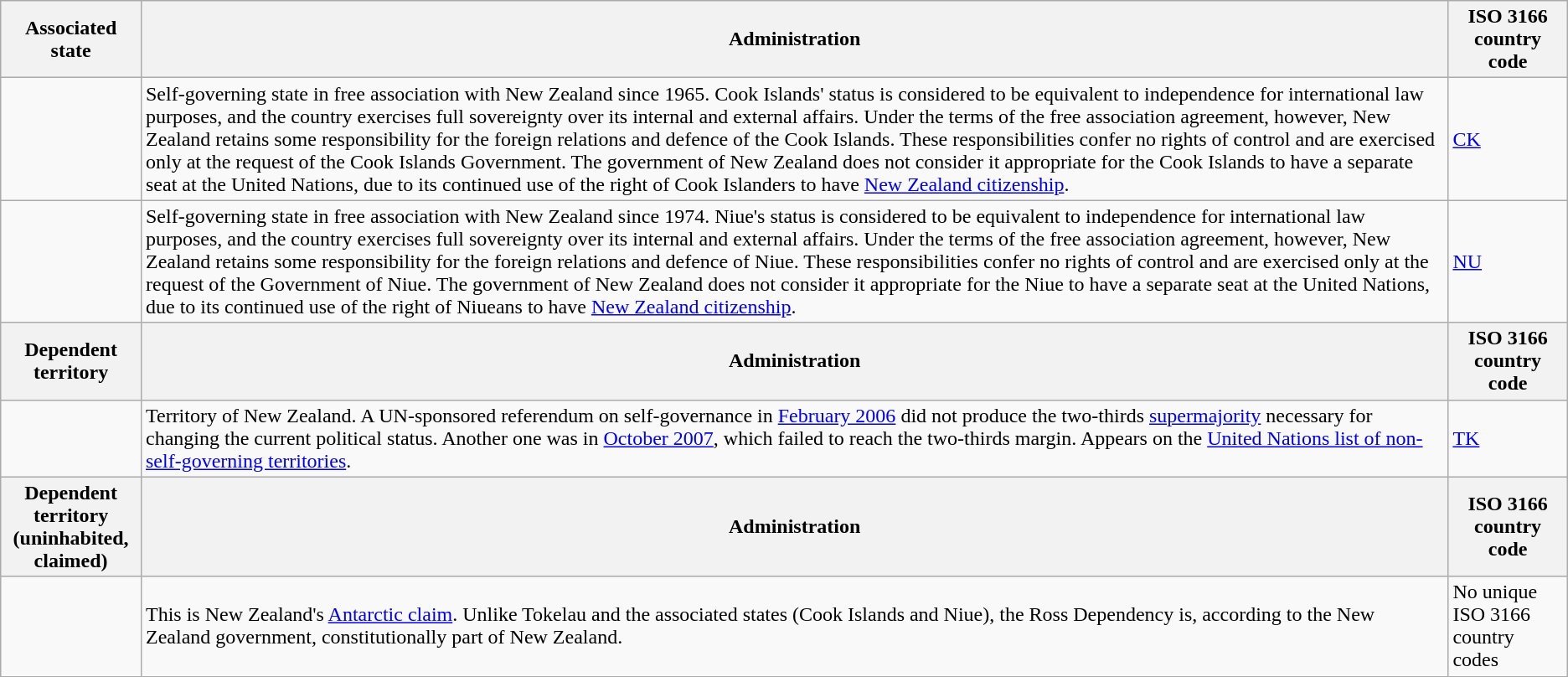<table class="wikitable sortable">
<tr>
<th>Associated state</th>
<th>Administration</th>
<th>ISO 3166 country code</th>
</tr>
<tr>
<td></td>
<td>Self-governing state in free association with New Zealand since 1965. Cook Islands' status is considered to be equivalent to independence for international law purposes, and the country exercises full sovereignty over its internal and external affairs. Under the terms of the free association agreement, however, New Zealand retains some responsibility for the foreign relations and defence of the Cook Islands. These responsibilities confer no rights of control and are exercised only at the request of the Cook Islands Government. The government of New Zealand does not consider it appropriate for the Cook Islands to have a separate seat at the United Nations, due to its continued use of the right of Cook Islanders to have <a href='#'>New Zealand citizenship</a>.</td>
<td><a href='#'>CK</a></td>
</tr>
<tr>
<td></td>
<td>Self-governing state in free association with New Zealand since 1974. Niue's status is considered to be equivalent to independence for international law purposes, and the country exercises full sovereignty over its internal and external affairs. Under the terms of the free association agreement, however, New Zealand retains some responsibility for the foreign relations and defence of Niue. These responsibilities confer no rights of control and are exercised only at the request of the Government of Niue. The government of New Zealand does not consider it appropriate for the Niue to have a separate seat at the United Nations, due to its continued use of the right of Niueans to have <a href='#'>New Zealand citizenship</a>.</td>
<td><a href='#'>NU</a></td>
</tr>
<tr>
<th>Dependent territory</th>
<th>Administration</th>
<th>ISO 3166 country code</th>
</tr>
<tr>
<td></td>
<td>Territory of New Zealand. A UN-sponsored referendum on self-governance in <a href='#'>February 2006</a> did not produce the two-thirds <a href='#'>supermajority</a> necessary for changing the current political status. Another one was in <a href='#'>October 2007</a>, which failed to reach the two-thirds margin. Appears on the <a href='#'>United Nations list of non-self-governing territories</a>.</td>
<td><a href='#'>TK</a></td>
</tr>
<tr>
<th>Dependent territory<br>(uninhabited, claimed)</th>
<th>Administration</th>
<th>ISO 3166 country code</th>
</tr>
<tr>
<td><em></em></td>
<td>This is New Zealand's <a href='#'>Antarctic claim</a>. Unlike Tokelau and the associated states (Cook Islands and Niue), the Ross Dependency is, according to the New Zealand government, constitutionally part of New Zealand.</td>
<td>No unique ISO 3166 country codes</td>
</tr>
</table>
